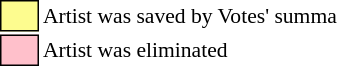<table class="toccolours"style="font-size: 90%; white-space: nowrap;">
<tr>
<td style="background:#fdfc8f; border:1px solid black;">      </td>
<td>Artist was saved by Votes' summa</td>
</tr>
<tr>
<td style="background:pink; border:1px solid black;">      </td>
<td>Artist was eliminated</td>
</tr>
</table>
